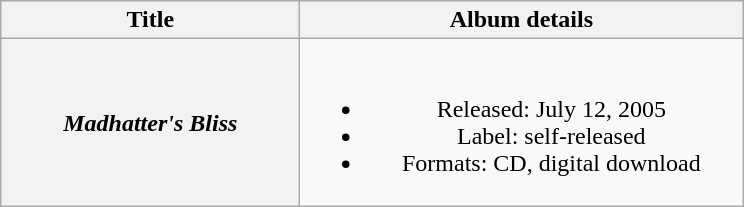<table class="wikitable plainrowheaders" style="text-align:center;">
<tr>
<th scope="col" style="width:12em;">Title</th>
<th scope="col" style="width:18em;">Album details</th>
</tr>
<tr>
<th scope="row"><em>Madhatter's Bliss</em></th>
<td><br><ul><li>Released: July 12, 2005</li><li>Label: self-released</li><li>Formats: CD, digital download</li></ul></td>
</tr>
</table>
